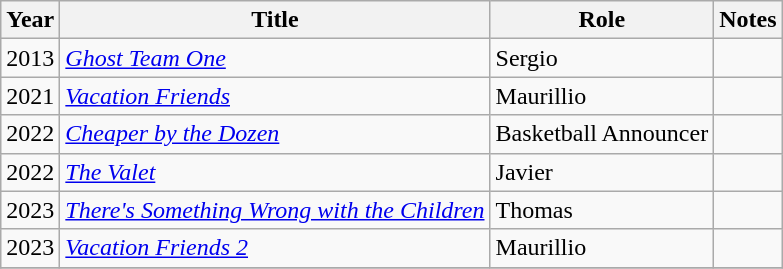<table class="wikitable sortable">
<tr>
<th>Year</th>
<th>Title</th>
<th>Role</th>
<th>Notes</th>
</tr>
<tr>
<td>2013</td>
<td><em><a href='#'>Ghost Team One</a></em></td>
<td>Sergio</td>
<td></td>
</tr>
<tr>
<td>2021</td>
<td><em><a href='#'>Vacation Friends</a></em></td>
<td>Maurillio</td>
<td></td>
</tr>
<tr>
<td>2022</td>
<td><em><a href='#'>Cheaper by the Dozen</a></em></td>
<td>Basketball Announcer</td>
<td></td>
</tr>
<tr>
<td>2022</td>
<td><em><a href='#'>The Valet</a></em></td>
<td>Javier</td>
<td></td>
</tr>
<tr>
<td>2023</td>
<td><em><a href='#'>There's Something Wrong with the Children</a></em></td>
<td>Thomas</td>
<td></td>
</tr>
<tr>
<td>2023</td>
<td><em><a href='#'>Vacation Friends 2</a></em></td>
<td>Maurillio</td>
<td></td>
</tr>
<tr>
</tr>
</table>
